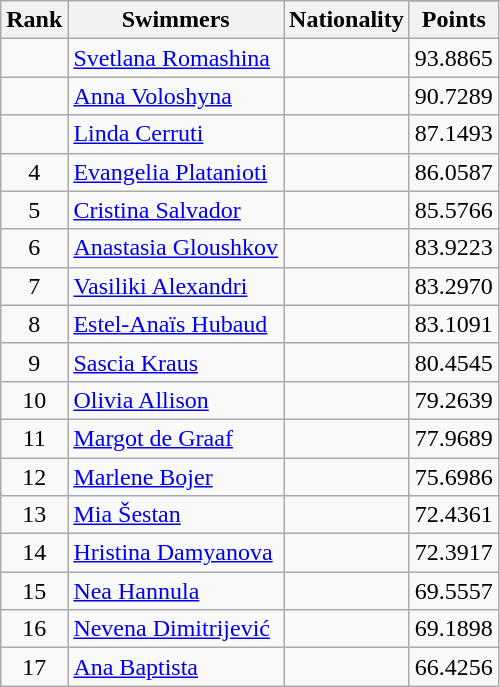<table class="wikitable sortable" style="text-align:center">
<tr>
<th rowspan=2>Rank</th>
<th rowspan=2>Swimmers</th>
<th rowspan=2>Nationality</th>
</tr>
<tr>
<th>Points</th>
</tr>
<tr>
<td></td>
<td align=left><a href='#'>Svetlana Romashina</a></td>
<td align=left></td>
<td>93.8865</td>
</tr>
<tr>
<td></td>
<td align=left><a href='#'>Anna Voloshyna</a></td>
<td align=left></td>
<td>90.7289</td>
</tr>
<tr>
<td></td>
<td align=left><a href='#'>Linda Cerruti</a></td>
<td align=left></td>
<td>87.1493</td>
</tr>
<tr>
<td>4</td>
<td align=left><a href='#'>Evangelia Platanioti</a></td>
<td align=left></td>
<td>86.0587</td>
</tr>
<tr>
<td>5</td>
<td align=left><a href='#'>Cristina Salvador</a></td>
<td align=left></td>
<td>85.5766</td>
</tr>
<tr>
<td>6</td>
<td align=left><a href='#'>Anastasia Gloushkov</a></td>
<td align=left></td>
<td>83.9223</td>
</tr>
<tr>
<td>7</td>
<td align=left><a href='#'>Vasiliki Alexandri</a></td>
<td align=left></td>
<td>83.2970</td>
</tr>
<tr>
<td>8</td>
<td align=left><a href='#'>Estel-Anaïs Hubaud</a></td>
<td align=left></td>
<td>83.1091</td>
</tr>
<tr>
<td>9</td>
<td align=left><a href='#'>Sascia Kraus</a></td>
<td align=left></td>
<td>80.4545</td>
</tr>
<tr>
<td>10</td>
<td align=left><a href='#'>Olivia Allison</a></td>
<td align=left></td>
<td>79.2639</td>
</tr>
<tr>
<td>11</td>
<td align=left><a href='#'>Margot de Graaf</a></td>
<td align=left></td>
<td>77.9689</td>
</tr>
<tr>
<td>12</td>
<td align=left><a href='#'>Marlene Bojer</a></td>
<td align=left></td>
<td>75.6986</td>
</tr>
<tr>
<td>13</td>
<td align=left><a href='#'>Mia Šestan</a></td>
<td align=left></td>
<td>72.4361</td>
</tr>
<tr>
<td>14</td>
<td align=left><a href='#'>Hristina Damyanova</a></td>
<td align=left></td>
<td>72.3917</td>
</tr>
<tr>
<td>15</td>
<td align=left><a href='#'>Nea Hannula</a></td>
<td align=left></td>
<td>69.5557</td>
</tr>
<tr>
<td>16</td>
<td align=left><a href='#'>Nevena Dimitrijević</a></td>
<td align=left></td>
<td>69.1898</td>
</tr>
<tr>
<td>17</td>
<td align=left><a href='#'>Ana Baptista</a></td>
<td align=left></td>
<td>66.4256</td>
</tr>
</table>
